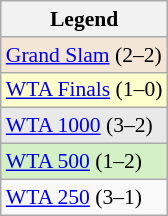<table class="wikitable" style=font-size:90%>
<tr>
<th>Legend</th>
</tr>
<tr>
<td bgcolor=f3e6d7><a href='#'>Grand Slam</a> (2–2)</td>
</tr>
<tr>
<td bgcolor=ffffcc><a href='#'>WTA Finals</a> (1–0)</td>
</tr>
<tr>
<td bgcolor=e9e9e9><a href='#'>WTA 1000</a> (3–2)</td>
</tr>
<tr>
<td bgcolor=d4f1c5><a href='#'>WTA 500</a> (1–2)</td>
</tr>
<tr>
<td><a href='#'>WTA 250</a> (3–1)</td>
</tr>
</table>
